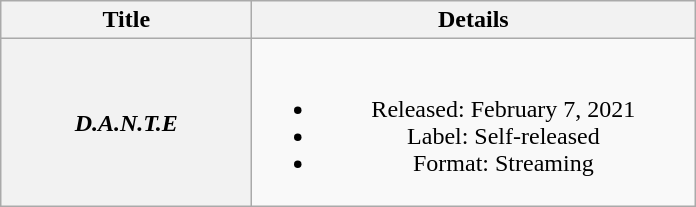<table class="wikitable plainrowheaders" style="text-align:center;">
<tr>
<th scope="col" style="width:10em;">Title</th>
<th scope="col" style="width:18em;">Details</th>
</tr>
<tr>
<th scope="row"><em>D.A.N.T.E</em></th>
<td><br><ul><li>Released: February 7, 2021</li><li>Label: Self-released</li><li>Format: Streaming</li></ul></td>
</tr>
</table>
